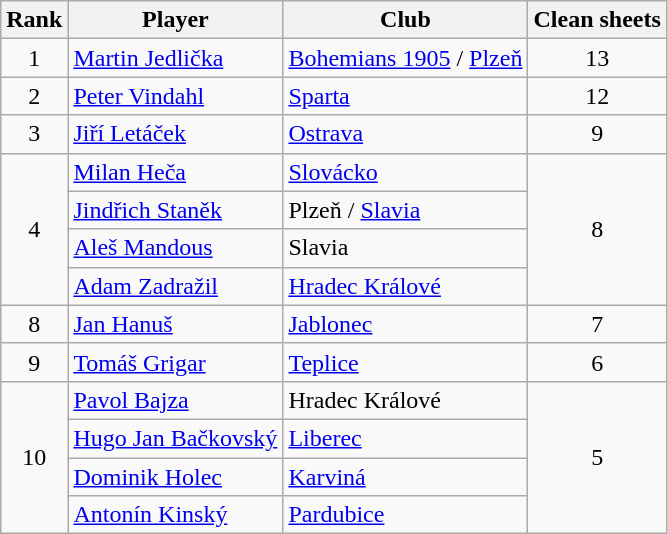<table class="wikitable" style="text-align:center">
<tr>
<th>Rank</th>
<th>Player</th>
<th>Club</th>
<th>Clean sheets</th>
</tr>
<tr>
<td>1</td>
<td align="left"> <a href='#'>Martin Jedlička</a></td>
<td align="left"><a href='#'>Bohemians 1905</a> / <a href='#'>Plzeň</a></td>
<td>13</td>
</tr>
<tr>
<td>2</td>
<td align="left"> <a href='#'>Peter Vindahl</a></td>
<td align="left"><a href='#'>Sparta</a></td>
<td>12</td>
</tr>
<tr>
<td>3</td>
<td align="left"> <a href='#'>Jiří Letáček</a></td>
<td align="left"><a href='#'>Ostrava</a></td>
<td>9</td>
</tr>
<tr>
<td rowspan=4>4</td>
<td align="left"> <a href='#'>Milan Heča</a></td>
<td align="left"><a href='#'>Slovácko</a></td>
<td rowspan=4>8</td>
</tr>
<tr>
<td align="left"> <a href='#'>Jindřich Staněk</a></td>
<td align="left">Plzeň / <a href='#'>Slavia</a></td>
</tr>
<tr>
<td align="left"> <a href='#'>Aleš Mandous</a></td>
<td align="left">Slavia</td>
</tr>
<tr>
<td align="left"> <a href='#'>Adam Zadražil</a></td>
<td align="left"><a href='#'>Hradec Králové</a></td>
</tr>
<tr>
<td>8</td>
<td align="left"> <a href='#'>Jan Hanuš</a></td>
<td align="left"><a href='#'>Jablonec</a></td>
<td>7</td>
</tr>
<tr>
<td>9</td>
<td align="left"> <a href='#'>Tomáš Grigar</a></td>
<td align="left"><a href='#'>Teplice</a></td>
<td>6</td>
</tr>
<tr>
<td rowspan=4>10</td>
<td align="left"> <a href='#'>Pavol Bajza</a></td>
<td align="left">Hradec Králové</td>
<td rowspan=4>5</td>
</tr>
<tr>
<td align="left"> <a href='#'>Hugo Jan Bačkovský</a></td>
<td align="left"><a href='#'>Liberec</a></td>
</tr>
<tr>
<td align="left"> <a href='#'>Dominik Holec</a></td>
<td align="left"><a href='#'>Karviná</a></td>
</tr>
<tr>
<td align="left"> <a href='#'>Antonín Kinský</a></td>
<td align="left"><a href='#'>Pardubice</a></td>
</tr>
</table>
